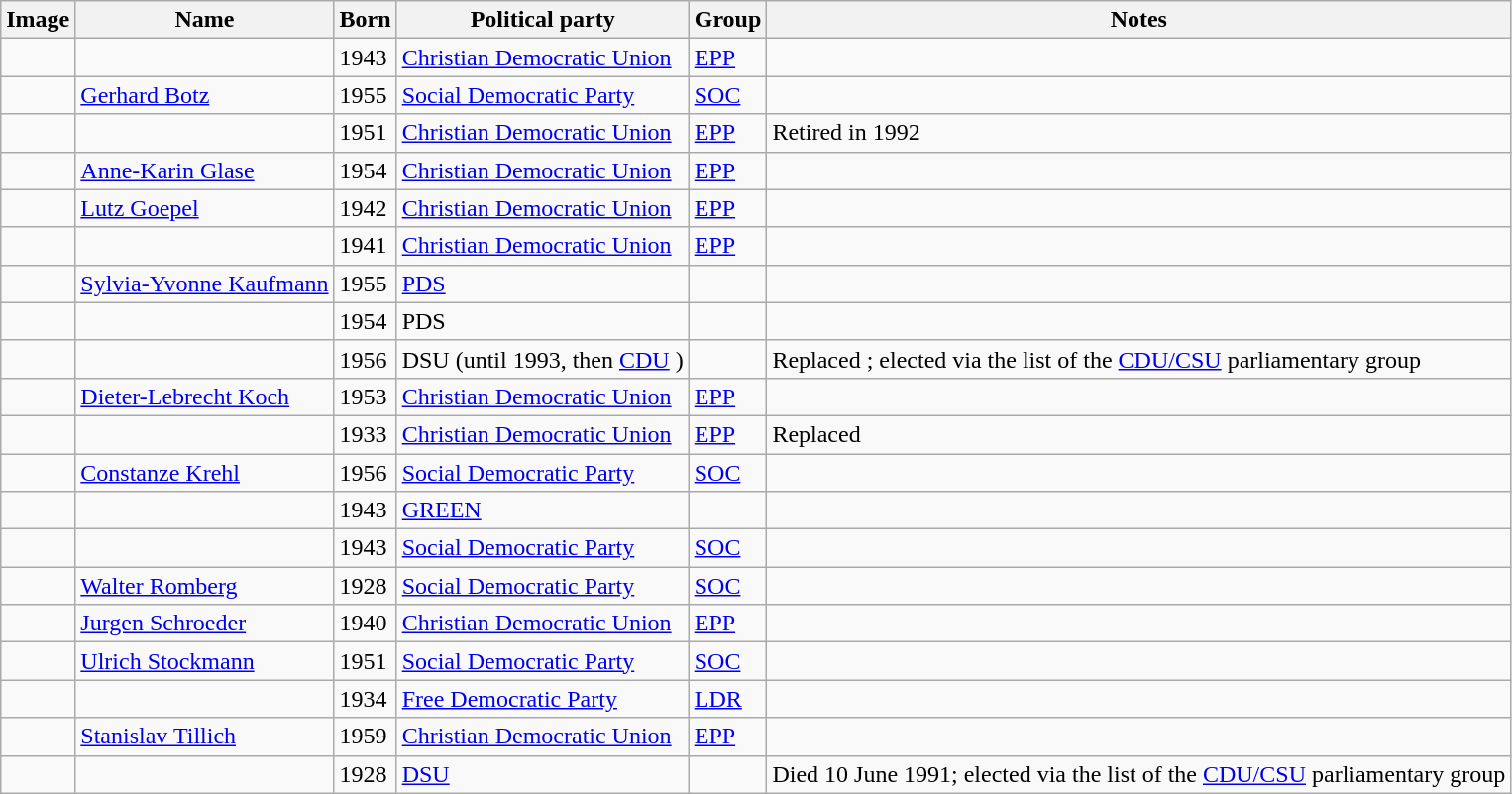<table class="wikitable sortable">
<tr>
<th>Image</th>
<th>Name</th>
<th>Born</th>
<th>Political party</th>
<th>Group</th>
<th>Notes</th>
</tr>
<tr>
<td></td>
<td></td>
<td>1943</td>
<td> <a href='#'>Christian Democratic Union</a></td>
<td> <a href='#'>EPP</a></td>
<td></td>
</tr>
<tr>
<td></td>
<td><a href='#'>Gerhard Botz</a></td>
<td>1955</td>
<td> <a href='#'>Social Democratic Party</a></td>
<td> <a href='#'>SOC</a></td>
<td></td>
</tr>
<tr>
<td></td>
<td></td>
<td>1951</td>
<td> <a href='#'>Christian Democratic Union</a></td>
<td> <a href='#'>EPP</a></td>
<td>Retired in 1992</td>
</tr>
<tr>
<td></td>
<td><a href='#'>Anne-Karin Glase</a></td>
<td>1954</td>
<td> <a href='#'>Christian Democratic Union</a></td>
<td> <a href='#'>EPP</a></td>
<td></td>
</tr>
<tr>
<td></td>
<td><a href='#'>Lutz Goepel</a></td>
<td>1942</td>
<td> <a href='#'>Christian Democratic Union</a></td>
<td> <a href='#'>EPP</a></td>
<td></td>
</tr>
<tr>
<td></td>
<td></td>
<td>1941</td>
<td> <a href='#'>Christian Democratic Union</a></td>
<td> <a href='#'>EPP</a></td>
<td></td>
</tr>
<tr>
<td></td>
<td><a href='#'>Sylvia-Yvonne Kaufmann</a></td>
<td>1955</td>
<td><a href='#'>PDS</a></td>
<td></td>
<td></td>
</tr>
<tr>
<td></td>
<td></td>
<td>1954</td>
<td>PDS</td>
<td></td>
<td></td>
</tr>
<tr>
<td></td>
<td></td>
<td>1956</td>
<td>DSU (until 1993, then <a href='#'>CDU</a> )</td>
<td></td>
<td>Replaced ; elected via the list of the <a href='#'>CDU/CSU</a> parliamentary group</td>
</tr>
<tr>
<td></td>
<td><a href='#'>Dieter-Lebrecht Koch</a></td>
<td>1953</td>
<td> <a href='#'>Christian Democratic Union</a></td>
<td> <a href='#'>EPP</a></td>
<td></td>
</tr>
<tr>
<td></td>
<td></td>
<td>1933</td>
<td> <a href='#'>Christian Democratic Union</a></td>
<td> <a href='#'>EPP</a></td>
<td>Replaced </td>
</tr>
<tr>
<td></td>
<td><a href='#'>Constanze Krehl</a></td>
<td>1956</td>
<td> <a href='#'>Social Democratic Party</a></td>
<td> <a href='#'>SOC</a></td>
<td></td>
</tr>
<tr>
<td></td>
<td></td>
<td>1943</td>
<td><a href='#'>GREEN</a></td>
<td></td>
<td></td>
</tr>
<tr>
<td></td>
<td></td>
<td>1943</td>
<td> <a href='#'>Social Democratic Party</a></td>
<td> <a href='#'>SOC</a></td>
<td></td>
</tr>
<tr>
<td></td>
<td><a href='#'>Walter Romberg</a></td>
<td>1928</td>
<td> <a href='#'>Social Democratic Party</a></td>
<td> <a href='#'>SOC</a></td>
<td></td>
</tr>
<tr>
<td></td>
<td><a href='#'>Jurgen Schroeder</a></td>
<td>1940</td>
<td> <a href='#'>Christian Democratic Union</a></td>
<td> <a href='#'>EPP</a></td>
<td></td>
</tr>
<tr>
<td></td>
<td><a href='#'>Ulrich Stockmann</a></td>
<td>1951</td>
<td> <a href='#'>Social Democratic Party</a></td>
<td> <a href='#'>SOC</a></td>
<td></td>
</tr>
<tr>
<td></td>
<td></td>
<td>1934</td>
<td> <a href='#'>Free Democratic Party</a></td>
<td> <a href='#'>LDR</a></td>
<td></td>
</tr>
<tr>
<td></td>
<td><a href='#'>Stanislav Tillich</a></td>
<td>1959</td>
<td> <a href='#'>Christian Democratic Union</a></td>
<td> <a href='#'>EPP</a></td>
<td></td>
</tr>
<tr>
<td></td>
<td></td>
<td>1928</td>
<td><a href='#'>DSU</a></td>
<td></td>
<td>Died 10 June 1991; elected via the list of the <a href='#'>CDU/CSU</a> parliamentary group</td>
</tr>
</table>
